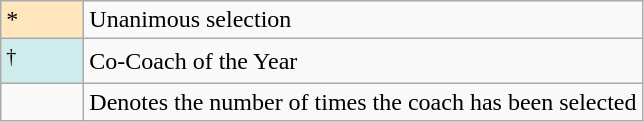<table class="wikitable">
<tr>
<td style="background-color:#FFE6BD; width:3em;">*</td>
<td>Unanimous selection</td>
</tr>
<tr>
<td style="background-color:#CFECEC; width:3em;"><sup>†</sup></td>
<td>Co-Coach of the Year</td>
</tr>
<tr>
<td></td>
<td>Denotes the number of times the coach has been selected</td>
</tr>
</table>
